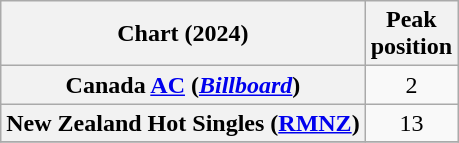<table class="wikitable sortable plainrowheaders" style="text-align:center">
<tr>
<th scope="col">Chart (2024)</th>
<th scope="col">Peak<br>position</th>
</tr>
<tr>
<th scope="row">Canada <a href='#'>AC</a> (<em><a href='#'>Billboard</a></em>)</th>
<td>2</td>
</tr>
<tr>
<th scope="row">New Zealand Hot Singles (<a href='#'>RMNZ</a>)</th>
<td>13</td>
</tr>
<tr>
</tr>
</table>
